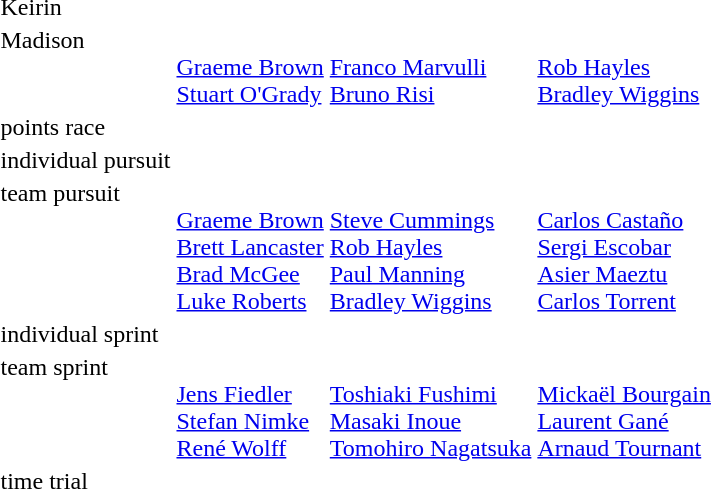<table>
<tr>
<td>Keirin<br></td>
<td></td>
<td></td>
<td></td>
</tr>
<tr valign="top">
<td>Madison<br></td>
<td><br><a href='#'>Graeme Brown</a><br><a href='#'>Stuart O'Grady</a></td>
<td><br><a href='#'>Franco Marvulli</a><br><a href='#'>Bruno Risi</a></td>
<td><br><a href='#'>Rob Hayles</a><br><a href='#'>Bradley Wiggins</a></td>
</tr>
<tr>
<td>points race<br></td>
<td></td>
<td></td>
<td></td>
</tr>
<tr>
<td>individual pursuit<br></td>
<td></td>
<td></td>
<td></td>
</tr>
<tr valign="top">
<td>team pursuit<br></td>
<td><br><a href='#'>Graeme Brown</a> <br><a href='#'>Brett Lancaster</a> <br><a href='#'>Brad McGee</a> <br><a href='#'>Luke Roberts</a></td>
<td><br><a href='#'>Steve Cummings</a> <br><a href='#'>Rob Hayles</a> <br><a href='#'>Paul Manning</a> <br><a href='#'>Bradley Wiggins</a></td>
<td><br><a href='#'>Carlos Castaño</a> <br><a href='#'>Sergi Escobar</a> <br><a href='#'>Asier Maeztu</a> <br><a href='#'>Carlos Torrent</a></td>
</tr>
<tr>
<td>individual sprint<br></td>
<td></td>
<td></td>
<td></td>
</tr>
<tr valign="top">
<td>team sprint<br></td>
<td><br><a href='#'>Jens Fiedler</a> <br><a href='#'>Stefan Nimke</a> <br><a href='#'>René Wolff</a></td>
<td><br><a href='#'>Toshiaki Fushimi</a> <br><a href='#'>Masaki Inoue</a> <br><a href='#'>Tomohiro Nagatsuka</a></td>
<td><br><a href='#'>Mickaël Bourgain</a> <br><a href='#'>Laurent Gané</a> <br><a href='#'>Arnaud Tournant</a></td>
</tr>
<tr>
<td>time trial<br></td>
<td></td>
<td></td>
<td></td>
</tr>
</table>
